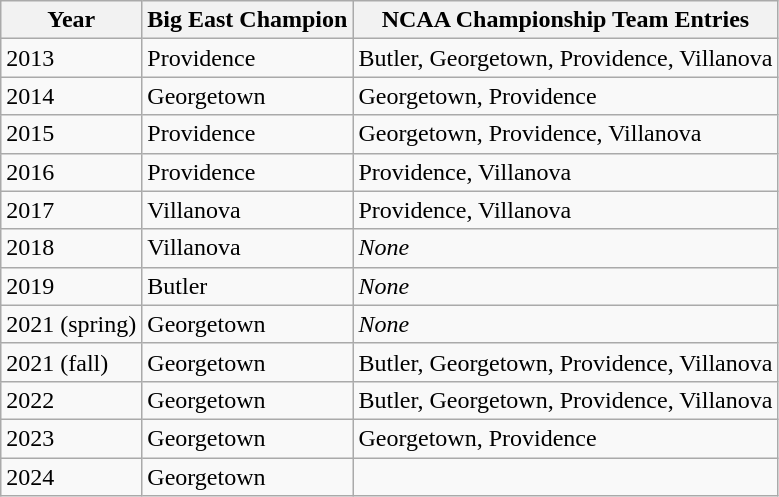<table class="wikitable">
<tr>
<th>Year</th>
<th>Big East Champion</th>
<th>NCAA Championship Team Entries</th>
</tr>
<tr>
<td>2013</td>
<td>Providence</td>
<td>Butler, Georgetown, Providence, Villanova</td>
</tr>
<tr>
<td>2014</td>
<td>Georgetown</td>
<td>Georgetown, Providence</td>
</tr>
<tr>
<td>2015</td>
<td>Providence</td>
<td>Georgetown, Providence, Villanova</td>
</tr>
<tr>
<td>2016</td>
<td>Providence</td>
<td>Providence, Villanova</td>
</tr>
<tr>
<td>2017</td>
<td>Villanova</td>
<td>Providence, Villanova</td>
</tr>
<tr>
<td>2018</td>
<td>Villanova</td>
<td><em>None</em></td>
</tr>
<tr>
<td>2019</td>
<td>Butler</td>
<td><em>None</em></td>
</tr>
<tr>
<td>2021 (spring)</td>
<td>Georgetown</td>
<td><em>None</em></td>
</tr>
<tr>
<td>2021 (fall)</td>
<td>Georgetown</td>
<td>Butler, Georgetown, Providence, Villanova</td>
</tr>
<tr>
<td>2022</td>
<td>Georgetown</td>
<td>Butler, Georgetown, Providence, Villanova</td>
</tr>
<tr>
<td>2023</td>
<td>Georgetown</td>
<td>Georgetown, Providence</td>
</tr>
<tr>
<td>2024</td>
<td>Georgetown</td>
<td></td>
</tr>
</table>
